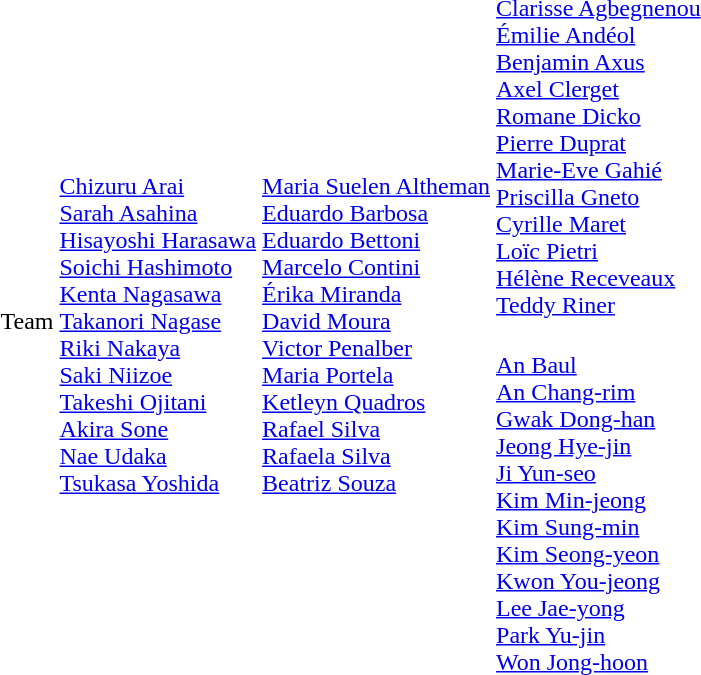<table>
<tr>
<td rowspan=2>Team<br></td>
<td rowspan=2><br><a href='#'>Chizuru Arai</a><br><a href='#'>Sarah Asahina</a><br><a href='#'>Hisayoshi Harasawa</a><br><a href='#'>Soichi Hashimoto</a><br><a href='#'>Kenta Nagasawa</a><br><a href='#'>Takanori Nagase</a><br><a href='#'>Riki Nakaya</a><br><a href='#'>Saki Niizoe</a><br><a href='#'>Takeshi Ojitani</a><br><a href='#'>Akira Sone</a><br><a href='#'>Nae Udaka</a><br><a href='#'>Tsukasa Yoshida</a></td>
<td rowspan=2><br><a href='#'>Maria Suelen Altheman</a><br><a href='#'>Eduardo Barbosa</a><br><a href='#'>Eduardo Bettoni</a><br><a href='#'>Marcelo Contini</a><br><a href='#'>Érika Miranda</a><br><a href='#'>David Moura</a><br><a href='#'>Victor Penalber</a><br><a href='#'>Maria Portela</a><br><a href='#'>Ketleyn Quadros</a><br><a href='#'>Rafael Silva</a><br><a href='#'>Rafaela Silva</a><br><a href='#'>Beatriz Souza</a></td>
<td><br><a href='#'>Clarisse Agbegnenou</a><br><a href='#'>Émilie Andéol</a><br><a href='#'>Benjamin Axus</a><br><a href='#'>Axel Clerget</a><br><a href='#'>Romane Dicko</a><br><a href='#'>Pierre Duprat</a><br><a href='#'>Marie-Eve Gahié</a><br><a href='#'>Priscilla Gneto</a><br><a href='#'>Cyrille Maret</a><br><a href='#'>Loïc Pietri</a><br><a href='#'>Hélène Receveaux</a><br><a href='#'>Teddy Riner</a></td>
</tr>
<tr>
<td><br><a href='#'>An Baul</a><br><a href='#'>An Chang-rim</a><br><a href='#'>Gwak Dong-han</a><br><a href='#'>Jeong Hye-jin</a><br><a href='#'>Ji Yun-seo</a><br><a href='#'>Kim Min-jeong</a><br><a href='#'>Kim Sung-min</a><br><a href='#'>Kim Seong-yeon</a><br><a href='#'>Kwon You-jeong</a><br><a href='#'>Lee Jae-yong</a><br><a href='#'>Park Yu-jin</a><br><a href='#'>Won Jong-hoon</a></td>
</tr>
</table>
